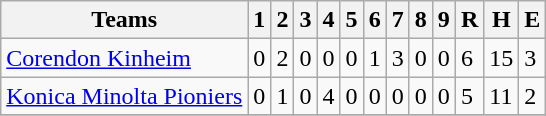<table class="wikitable">
<tr>
<th>Teams</th>
<th>1</th>
<th>2</th>
<th>3</th>
<th>4</th>
<th>5</th>
<th>6</th>
<th>7</th>
<th>8</th>
<th>9</th>
<th>R</th>
<th>H</th>
<th>E</th>
</tr>
<tr>
<td><a href='#'>Corendon Kinheim</a></td>
<td>0</td>
<td>2</td>
<td>0</td>
<td>0</td>
<td>0</td>
<td>1</td>
<td>3</td>
<td>0</td>
<td>0</td>
<td>6</td>
<td>15</td>
<td>3</td>
</tr>
<tr>
<td><a href='#'>Konica Minolta Pioniers</a></td>
<td>0</td>
<td>1</td>
<td>0</td>
<td>4</td>
<td>0</td>
<td>0</td>
<td>0</td>
<td>0</td>
<td>0</td>
<td>5</td>
<td>11</td>
<td>2</td>
</tr>
<tr>
</tr>
</table>
